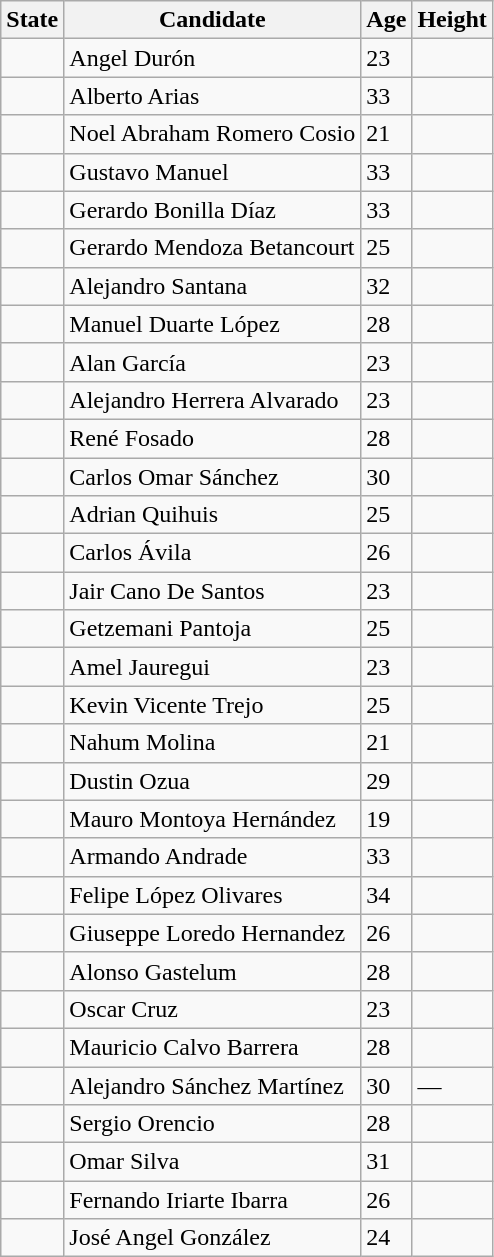<table class="wikitable sortable">
<tr>
<th>State</th>
<th>Candidate</th>
<th>Age</th>
<th>Height</th>
</tr>
<tr>
<td></td>
<td>Angel Durón</td>
<td>23</td>
<td></td>
</tr>
<tr>
<td></td>
<td>Alberto Arias</td>
<td>33</td>
<td></td>
</tr>
<tr>
<td></td>
<td>Noel Abraham Romero Cosio</td>
<td>21</td>
<td></td>
</tr>
<tr>
<td></td>
<td>Gustavo Manuel</td>
<td>33</td>
<td></td>
</tr>
<tr>
<td></td>
<td>Gerardo Bonilla Díaz</td>
<td>33</td>
<td></td>
</tr>
<tr>
<td></td>
<td>Gerardo Mendoza Betancourt</td>
<td>25</td>
<td></td>
</tr>
<tr>
<td></td>
<td>Alejandro Santana</td>
<td>32</td>
<td></td>
</tr>
<tr>
<td></td>
<td>Manuel Duarte López</td>
<td>28</td>
<td></td>
</tr>
<tr>
<td></td>
<td>Alan García</td>
<td>23</td>
<td></td>
</tr>
<tr>
<td></td>
<td>Alejandro Herrera Alvarado</td>
<td>23</td>
<td></td>
</tr>
<tr>
<td></td>
<td>René Fosado</td>
<td>28</td>
<td></td>
</tr>
<tr>
<td></td>
<td>Carlos Omar Sánchez</td>
<td>30</td>
<td></td>
</tr>
<tr>
<td></td>
<td>Adrian Quihuis</td>
<td>25</td>
<td></td>
</tr>
<tr>
<td></td>
<td>Carlos Ávila</td>
<td>26</td>
<td></td>
</tr>
<tr>
<td></td>
<td>Jair Cano De Santos</td>
<td>23</td>
<td></td>
</tr>
<tr>
<td></td>
<td>Getzemani Pantoja</td>
<td>25</td>
<td></td>
</tr>
<tr>
<td></td>
<td>Amel Jauregui</td>
<td>23</td>
<td></td>
</tr>
<tr>
<td></td>
<td>Kevin Vicente Trejo</td>
<td>25</td>
<td></td>
</tr>
<tr>
<td></td>
<td>Nahum Molina</td>
<td>21</td>
<td></td>
</tr>
<tr>
<td></td>
<td>Dustin Ozua</td>
<td>29</td>
<td></td>
</tr>
<tr>
<td></td>
<td>Mauro Montoya Hernández</td>
<td>19</td>
<td></td>
</tr>
<tr>
<td></td>
<td>Armando Andrade</td>
<td>33</td>
<td></td>
</tr>
<tr>
<td></td>
<td>Felipe López Olivares</td>
<td>34</td>
<td></td>
</tr>
<tr>
<td></td>
<td>Giuseppe Loredo Hernandez</td>
<td>26</td>
<td></td>
</tr>
<tr>
<td></td>
<td>Alonso Gastelum</td>
<td>28</td>
<td></td>
</tr>
<tr>
<td></td>
<td>Oscar Cruz</td>
<td>23</td>
<td></td>
</tr>
<tr>
<td></td>
<td>Mauricio Calvo Barrera</td>
<td>28</td>
<td></td>
</tr>
<tr>
<td></td>
<td>Alejandro Sánchez Martínez</td>
<td>30</td>
<td>—</td>
</tr>
<tr>
<td></td>
<td>Sergio Orencio</td>
<td>28</td>
<td></td>
</tr>
<tr>
<td></td>
<td>Omar Silva</td>
<td>31</td>
<td></td>
</tr>
<tr>
<td></td>
<td>Fernando Iriarte Ibarra</td>
<td>26</td>
<td></td>
</tr>
<tr>
<td></td>
<td>José Angel González</td>
<td>24</td>
<td></td>
</tr>
</table>
